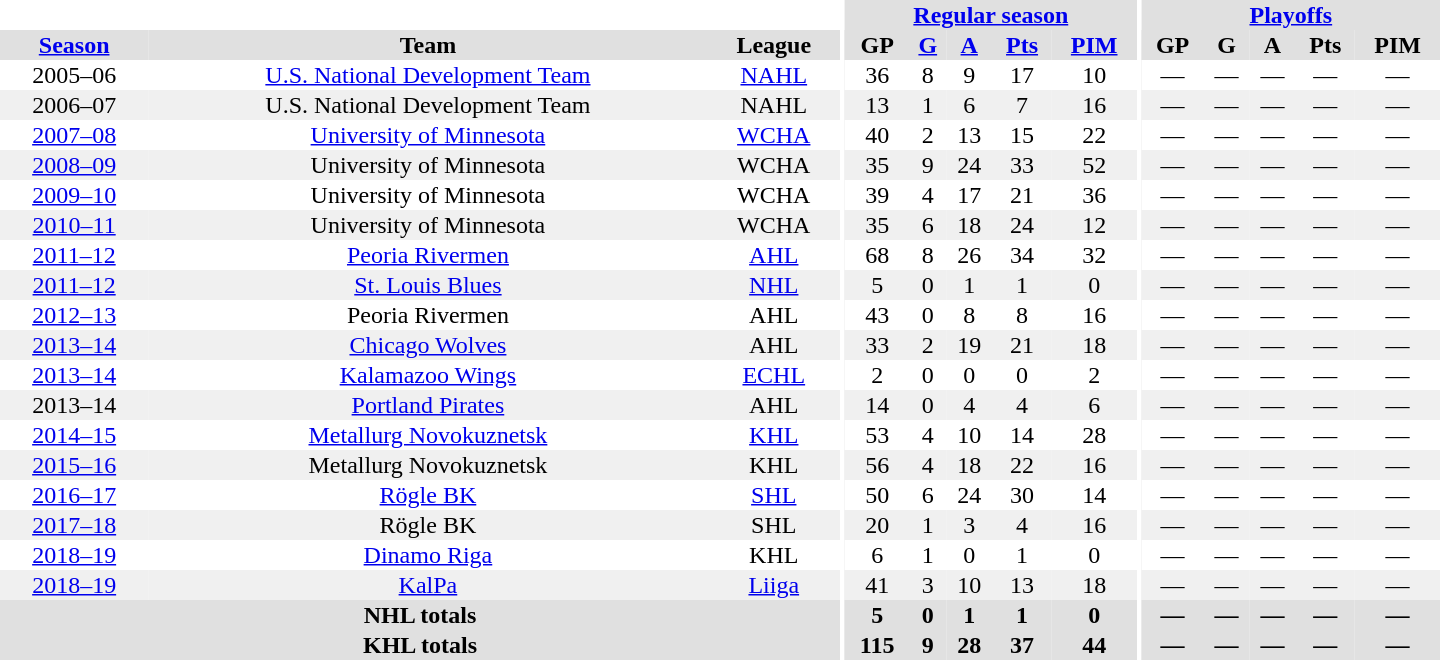<table border="0" cellpadding="1" cellspacing="0" style="text-align:center; width:60em">
<tr bgcolor="#e0e0e0">
<th colspan="3"  bgcolor="#ffffff"></th>
<th rowspan="99" bgcolor="#ffffff"></th>
<th colspan="5"><a href='#'>Regular season</a></th>
<th rowspan="99" bgcolor="#ffffff"></th>
<th colspan="5"><a href='#'>Playoffs</a></th>
</tr>
<tr bgcolor="#e0e0e0">
<th><a href='#'>Season</a></th>
<th>Team</th>
<th>League</th>
<th>GP</th>
<th><a href='#'>G</a></th>
<th><a href='#'>A</a></th>
<th><a href='#'>Pts</a></th>
<th><a href='#'>PIM</a></th>
<th>GP</th>
<th>G</th>
<th>A</th>
<th>Pts</th>
<th>PIM</th>
</tr>
<tr>
<td>2005–06</td>
<td><a href='#'>U.S. National Development Team</a></td>
<td><a href='#'>NAHL</a></td>
<td>36</td>
<td>8</td>
<td>9</td>
<td>17</td>
<td>10</td>
<td>—</td>
<td>—</td>
<td>—</td>
<td>—</td>
<td>—</td>
</tr>
<tr bgcolor="#f0f0f0">
<td>2006–07</td>
<td>U.S. National Development Team</td>
<td>NAHL</td>
<td>13</td>
<td>1</td>
<td>6</td>
<td>7</td>
<td>16</td>
<td>—</td>
<td>—</td>
<td>—</td>
<td>—</td>
<td>—</td>
</tr>
<tr>
<td><a href='#'>2007–08</a></td>
<td><a href='#'>University of Minnesota</a></td>
<td><a href='#'>WCHA</a></td>
<td>40</td>
<td>2</td>
<td>13</td>
<td>15</td>
<td>22</td>
<td>—</td>
<td>—</td>
<td>—</td>
<td>—</td>
<td>—</td>
</tr>
<tr bgcolor="#f0f0f0">
<td><a href='#'>2008–09</a></td>
<td>University of Minnesota</td>
<td>WCHA</td>
<td>35</td>
<td>9</td>
<td>24</td>
<td>33</td>
<td>52</td>
<td>—</td>
<td>—</td>
<td>—</td>
<td>—</td>
<td>—</td>
</tr>
<tr>
<td><a href='#'>2009–10</a></td>
<td>University of Minnesota</td>
<td>WCHA</td>
<td>39</td>
<td>4</td>
<td>17</td>
<td>21</td>
<td>36</td>
<td>—</td>
<td>—</td>
<td>—</td>
<td>—</td>
<td>—</td>
</tr>
<tr bgcolor="#f0f0f0">
<td><a href='#'>2010–11</a></td>
<td>University of Minnesota</td>
<td>WCHA</td>
<td>35</td>
<td>6</td>
<td>18</td>
<td>24</td>
<td>12</td>
<td>—</td>
<td>—</td>
<td>—</td>
<td>—</td>
<td>—</td>
</tr>
<tr>
<td><a href='#'>2011–12</a></td>
<td><a href='#'>Peoria Rivermen</a></td>
<td><a href='#'>AHL</a></td>
<td>68</td>
<td>8</td>
<td>26</td>
<td>34</td>
<td>32</td>
<td>—</td>
<td>—</td>
<td>—</td>
<td>—</td>
<td>—</td>
</tr>
<tr bgcolor="#f0f0f0">
<td><a href='#'>2011–12</a></td>
<td><a href='#'>St. Louis Blues</a></td>
<td><a href='#'>NHL</a></td>
<td>5</td>
<td>0</td>
<td>1</td>
<td>1</td>
<td>0</td>
<td>—</td>
<td>—</td>
<td>—</td>
<td>—</td>
<td>—</td>
</tr>
<tr>
<td><a href='#'>2012–13</a></td>
<td>Peoria Rivermen</td>
<td>AHL</td>
<td>43</td>
<td>0</td>
<td>8</td>
<td>8</td>
<td>16</td>
<td>—</td>
<td>—</td>
<td>—</td>
<td>—</td>
<td>—</td>
</tr>
<tr bgcolor="#f0f0f0">
<td><a href='#'>2013–14</a></td>
<td><a href='#'>Chicago Wolves</a></td>
<td>AHL</td>
<td>33</td>
<td>2</td>
<td>19</td>
<td>21</td>
<td>18</td>
<td>—</td>
<td>—</td>
<td>—</td>
<td>—</td>
<td>—</td>
</tr>
<tr>
<td><a href='#'>2013–14</a></td>
<td><a href='#'>Kalamazoo Wings</a></td>
<td><a href='#'>ECHL</a></td>
<td>2</td>
<td>0</td>
<td>0</td>
<td>0</td>
<td>2</td>
<td>—</td>
<td>—</td>
<td>—</td>
<td>—</td>
<td>—</td>
</tr>
<tr bgcolor="#f0f0f0">
<td>2013–14</td>
<td><a href='#'>Portland Pirates</a></td>
<td>AHL</td>
<td>14</td>
<td>0</td>
<td>4</td>
<td>4</td>
<td>6</td>
<td>—</td>
<td>—</td>
<td>—</td>
<td>—</td>
<td>—</td>
</tr>
<tr>
<td><a href='#'>2014–15</a></td>
<td><a href='#'>Metallurg Novokuznetsk</a></td>
<td><a href='#'>KHL</a></td>
<td>53</td>
<td>4</td>
<td>10</td>
<td>14</td>
<td>28</td>
<td>—</td>
<td>—</td>
<td>—</td>
<td>—</td>
<td>—</td>
</tr>
<tr bgcolor="#f0f0f0">
<td><a href='#'>2015–16</a></td>
<td>Metallurg Novokuznetsk</td>
<td>KHL</td>
<td>56</td>
<td>4</td>
<td>18</td>
<td>22</td>
<td>16</td>
<td>—</td>
<td>—</td>
<td>—</td>
<td>—</td>
<td>—</td>
</tr>
<tr>
<td><a href='#'>2016–17</a></td>
<td><a href='#'>Rögle BK</a></td>
<td><a href='#'>SHL</a></td>
<td>50</td>
<td>6</td>
<td>24</td>
<td>30</td>
<td>14</td>
<td>—</td>
<td>—</td>
<td>—</td>
<td>—</td>
<td>—</td>
</tr>
<tr bgcolor="#f0f0f0">
<td><a href='#'>2017–18</a></td>
<td>Rögle BK</td>
<td>SHL</td>
<td>20</td>
<td>1</td>
<td>3</td>
<td>4</td>
<td>16</td>
<td>—</td>
<td>—</td>
<td>—</td>
<td>—</td>
<td>—</td>
</tr>
<tr>
<td><a href='#'>2018–19</a></td>
<td><a href='#'>Dinamo Riga</a></td>
<td>KHL</td>
<td>6</td>
<td>1</td>
<td>0</td>
<td>1</td>
<td>0</td>
<td>—</td>
<td>—</td>
<td>—</td>
<td>—</td>
<td>—</td>
</tr>
<tr bgcolor="#f0f0f0">
<td><a href='#'>2018–19</a></td>
<td><a href='#'>KalPa</a></td>
<td><a href='#'>Liiga</a></td>
<td>41</td>
<td>3</td>
<td>10</td>
<td>13</td>
<td>18</td>
<td>—</td>
<td>—</td>
<td>—</td>
<td>—</td>
<td>—</td>
</tr>
<tr bgcolor="#e0e0e0">
<th colspan="3">NHL totals</th>
<th>5</th>
<th>0</th>
<th>1</th>
<th>1</th>
<th>0</th>
<th>—</th>
<th>—</th>
<th>—</th>
<th>—</th>
<th>—</th>
</tr>
<tr bgcolor="#e0e0e0">
<th colspan="3">KHL totals</th>
<th>115</th>
<th>9</th>
<th>28</th>
<th>37</th>
<th>44</th>
<th>—</th>
<th>—</th>
<th>—</th>
<th>—</th>
<th>—</th>
</tr>
</table>
